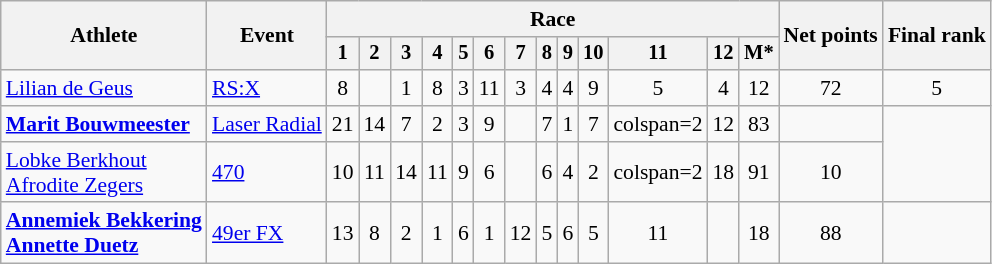<table class="wikitable" style="font-size:90%">
<tr>
<th rowspan="2">Athlete</th>
<th rowspan="2">Event</th>
<th colspan=13>Race</th>
<th rowspan=2>Net points</th>
<th rowspan=2>Final rank</th>
</tr>
<tr style="font-size:95%">
<th>1</th>
<th>2</th>
<th>3</th>
<th>4</th>
<th>5</th>
<th>6</th>
<th>7</th>
<th>8</th>
<th>9</th>
<th>10</th>
<th>11</th>
<th>12</th>
<th>M*</th>
</tr>
<tr align=center>
<td align=left><a href='#'>Lilian de Geus</a></td>
<td align=left><a href='#'>RS:X</a></td>
<td>8</td>
<td></td>
<td>1</td>
<td>8</td>
<td>3</td>
<td>11</td>
<td>3</td>
<td>4</td>
<td>4</td>
<td>9</td>
<td>5</td>
<td>4</td>
<td>12</td>
<td>72</td>
<td>5</td>
</tr>
<tr align=center>
<td align=left><strong><a href='#'>Marit Bouwmeester</a></strong></td>
<td align=left><a href='#'>Laser Radial</a></td>
<td>21</td>
<td>14</td>
<td>7</td>
<td>2</td>
<td>3</td>
<td>9</td>
<td></td>
<td>7</td>
<td>1</td>
<td>7</td>
<td>colspan=2 </td>
<td>12</td>
<td>83</td>
<td></td>
</tr>
<tr align=center>
<td align=left><a href='#'>Lobke Berkhout</a><br><a href='#'>Afrodite Zegers</a></td>
<td align=left><a href='#'>470</a></td>
<td>10</td>
<td>11</td>
<td>14</td>
<td>11</td>
<td>9</td>
<td>6</td>
<td></td>
<td>6</td>
<td>4</td>
<td>2</td>
<td>colspan=2 </td>
<td>18</td>
<td>91</td>
<td>10</td>
</tr>
<tr align=center>
<td align=left><strong><a href='#'>Annemiek Bekkering</a><br><a href='#'>Annette Duetz</a></strong></td>
<td align=left><a href='#'>49er FX</a></td>
<td>13</td>
<td>8</td>
<td>2</td>
<td>1</td>
<td>6</td>
<td>1</td>
<td>12</td>
<td>5</td>
<td>6</td>
<td>5</td>
<td>11</td>
<td></td>
<td>18</td>
<td>88</td>
<td></td>
</tr>
</table>
